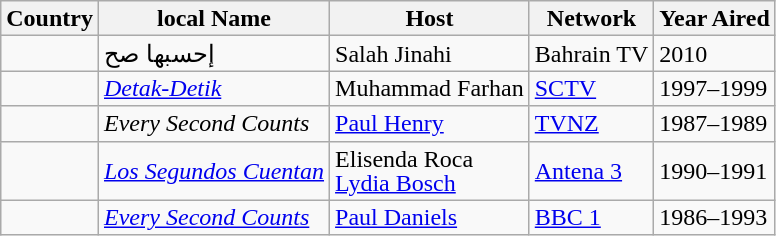<table class="wikitable" style="text-align:left; line-height:16px;">
<tr>
<th>Country</th>
<th>local Name</th>
<th>Host</th>
<th>Network</th>
<th>Year Aired</th>
</tr>
<tr>
<td></td>
<td>إحسبها صح<br></td>
<td>Salah Jinahi</td>
<td>Bahrain TV</td>
<td>2010</td>
</tr>
<tr>
<td></td>
<td><em><a href='#'>Detak-Detik</a></em></td>
<td>Muhammad Farhan</td>
<td><a href='#'>SCTV</a></td>
<td>1997–1999</td>
</tr>
<tr>
<td></td>
<td><em>Every Second Counts</em></td>
<td><a href='#'>Paul Henry</a></td>
<td><a href='#'>TVNZ</a></td>
<td>1987–1989</td>
</tr>
<tr>
<td></td>
<td><em><a href='#'>Los Segundos Cuentan</a></em></td>
<td>Elisenda Roca<br><a href='#'>Lydia Bosch</a></td>
<td><a href='#'>Antena 3</a></td>
<td>1990–1991</td>
</tr>
<tr>
<td></td>
<td><em><a href='#'>Every Second Counts</a></em></td>
<td><a href='#'>Paul Daniels</a></td>
<td><a href='#'>BBC 1</a></td>
<td>1986–1993</td>
</tr>
</table>
